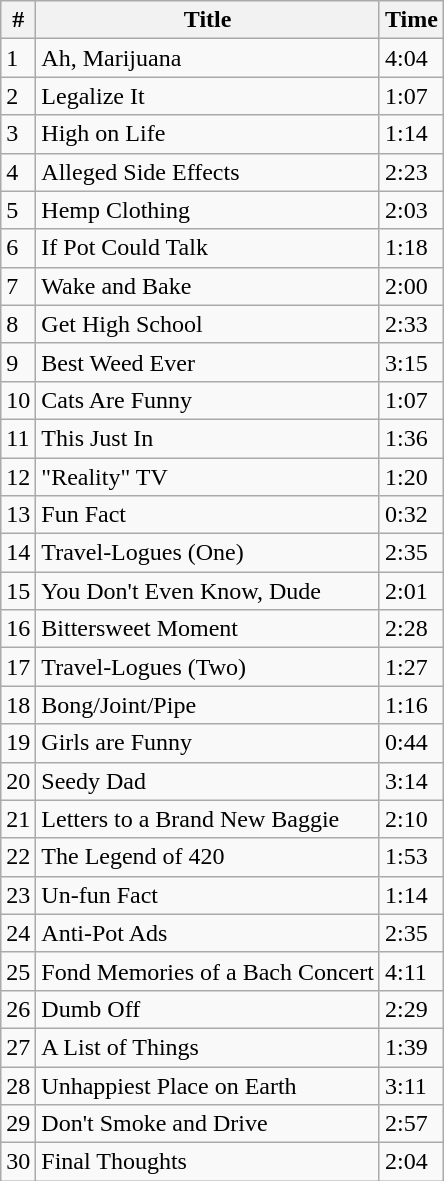<table class="wikitable">
<tr>
<th align="center">#</th>
<th align="center">Title</th>
<th align="center">Time</th>
</tr>
<tr>
<td>1</td>
<td>Ah, Marijuana</td>
<td>4:04</td>
</tr>
<tr>
<td>2</td>
<td>Legalize It</td>
<td>1:07</td>
</tr>
<tr>
<td>3</td>
<td>High on Life</td>
<td>1:14</td>
</tr>
<tr>
<td>4</td>
<td>Alleged Side Effects</td>
<td>2:23</td>
</tr>
<tr>
<td>5</td>
<td>Hemp Clothing</td>
<td>2:03</td>
</tr>
<tr>
<td>6</td>
<td>If Pot Could Talk</td>
<td>1:18</td>
</tr>
<tr>
<td>7</td>
<td>Wake and Bake</td>
<td>2:00</td>
</tr>
<tr>
<td>8</td>
<td>Get High School</td>
<td>2:33</td>
</tr>
<tr>
<td>9</td>
<td>Best Weed Ever</td>
<td>3:15</td>
</tr>
<tr>
<td>10</td>
<td>Cats Are Funny</td>
<td>1:07</td>
</tr>
<tr>
<td>11</td>
<td>This Just In</td>
<td>1:36</td>
</tr>
<tr>
<td>12</td>
<td>"Reality" TV</td>
<td>1:20</td>
</tr>
<tr>
<td>13</td>
<td>Fun Fact</td>
<td>0:32</td>
</tr>
<tr>
<td>14</td>
<td>Travel-Logues (One)</td>
<td>2:35</td>
</tr>
<tr>
<td>15</td>
<td>You Don't Even Know, Dude</td>
<td>2:01</td>
</tr>
<tr>
<td>16</td>
<td>Bittersweet Moment</td>
<td>2:28</td>
</tr>
<tr>
<td>17</td>
<td>Travel-Logues (Two)</td>
<td>1:27</td>
</tr>
<tr>
<td>18</td>
<td>Bong/Joint/Pipe</td>
<td>1:16</td>
</tr>
<tr>
<td>19</td>
<td>Girls are Funny</td>
<td>0:44</td>
</tr>
<tr>
<td>20</td>
<td>Seedy Dad</td>
<td>3:14</td>
</tr>
<tr>
<td>21</td>
<td>Letters to a Brand New Baggie</td>
<td>2:10</td>
</tr>
<tr>
<td>22</td>
<td>The Legend of 420</td>
<td>1:53</td>
</tr>
<tr>
<td>23</td>
<td>Un-fun Fact</td>
<td>1:14</td>
</tr>
<tr>
<td>24</td>
<td>Anti-Pot Ads</td>
<td>2:35</td>
</tr>
<tr>
<td>25</td>
<td>Fond Memories of a Bach Concert</td>
<td>4:11</td>
</tr>
<tr>
<td>26</td>
<td>Dumb Off</td>
<td>2:29</td>
</tr>
<tr>
<td>27</td>
<td>A List of Things</td>
<td>1:39</td>
</tr>
<tr>
<td>28</td>
<td>Unhappiest Place on Earth</td>
<td>3:11</td>
</tr>
<tr>
<td>29</td>
<td>Don't Smoke and Drive</td>
<td>2:57</td>
</tr>
<tr>
<td>30</td>
<td>Final Thoughts</td>
<td>2:04</td>
</tr>
</table>
